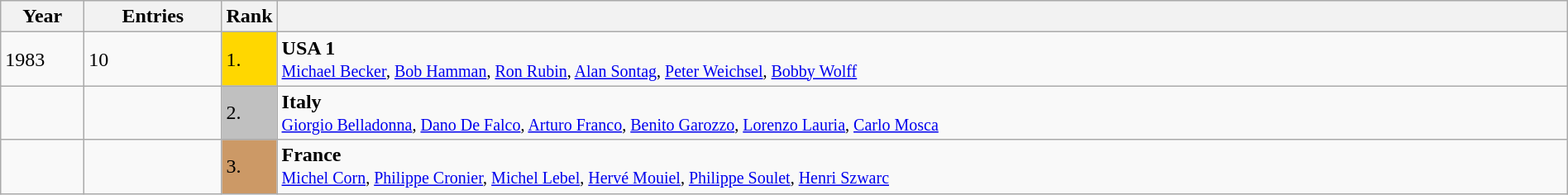<table class="wikitable" style="width:100%;">
<tr>
<th>Year</th>
<th>Entries</th>
<th>Rank</th>
<th></th>
</tr>
<tr>
<td width = 60>1983</td>
<td>10</td>
<td style="background:gold; width:30px;">1.</td>
<td> <strong>USA 1</strong> <br><small><a href='#'>Michael Becker</a>, <a href='#'>Bob Hamman</a>, <a href='#'>Ron Rubin</a>, <a href='#'>Alan Sontag</a>, <a href='#'>Peter Weichsel</a>, <a href='#'>Bobby Wolff</a></small></td>
</tr>
<tr>
<td></td>
<td></td>
<td style="background:silver;">2.</td>
<td> <strong>Italy</strong><br><small><a href='#'>Giorgio Belladonna</a>, <a href='#'>Dano De Falco</a>, <a href='#'>Arturo Franco</a>, <a href='#'>Benito Garozzo</a>, <a href='#'>Lorenzo Lauria</a>, <a href='#'>Carlo Mosca</a></small></td>
</tr>
<tr>
<td></td>
<td></td>
<td style="background:#c96;">3.</td>
<td> <strong>France</strong><br><small><a href='#'>Michel Corn</a>, <a href='#'>Philippe Cronier</a>, <a href='#'>Michel Lebel</a>, <a href='#'>Hervé Mouiel</a>, <a href='#'>Philippe Soulet</a>, <a href='#'>Henri Szwarc</a></small></td>
</tr>
</table>
